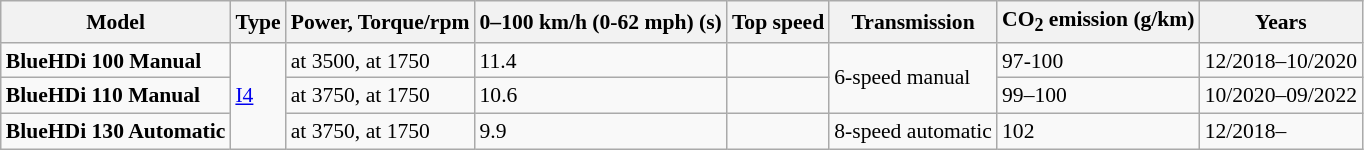<table class="wikitable collapsible" style="font-size:90%;">
<tr>
<th>Model</th>
<th>Type</th>
<th>Power, Torque/rpm</th>
<th>0–100 km/h (0-62 mph) (s)</th>
<th>Top speed</th>
<th>Transmission</th>
<th>CO<sub>2</sub> emission (g/km)</th>
<th>Years</th>
</tr>
<tr>
<td><strong>BlueHDi 100 Manual</strong></td>
<td rowspan="3"> <a href='#'>I4</a></td>
<td> at 3500,  at 1750</td>
<td>11.4</td>
<td></td>
<td rowspan="2">6-speed manual</td>
<td>97-100</td>
<td>12/2018–10/2020</td>
</tr>
<tr>
<td><strong>BlueHDi 110 Manual</strong></td>
<td> at 3750,  at 1750</td>
<td>10.6</td>
<td></td>
<td>99–100</td>
<td>10/2020–09/2022</td>
</tr>
<tr>
<td><strong>BlueHDi 130 Automatic</strong></td>
<td> at 3750,  at 1750</td>
<td>9.9</td>
<td></td>
<td>8-speed automatic</td>
<td>102</td>
<td>12/2018–</td>
</tr>
</table>
